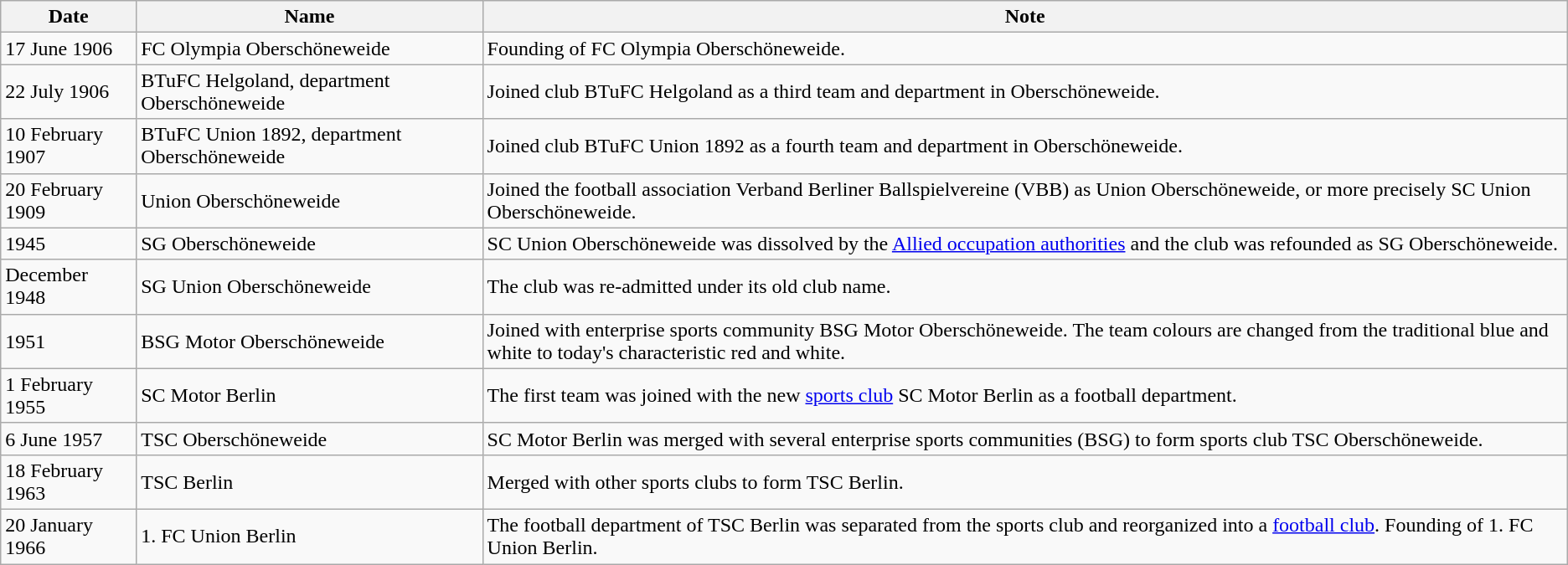<table class="wikitable">
<tr>
<th>Date</th>
<th>Name</th>
<th>Note</th>
</tr>
<tr>
<td>17 June 1906</td>
<td>FC Olympia Oberschöneweide</td>
<td>Founding of FC Olympia Oberschöneweide.</td>
</tr>
<tr>
<td>22 July 1906</td>
<td>BTuFC Helgoland, department Oberschöneweide</td>
<td>Joined club BTuFC Helgoland as a third team and department in Oberschöneweide.</td>
</tr>
<tr>
<td>10 February 1907</td>
<td>BTuFC Union 1892, department Oberschöneweide</td>
<td>Joined club BTuFC Union 1892 as a fourth team and department in Oberschöneweide.</td>
</tr>
<tr>
<td>20 February 1909</td>
<td>Union Oberschöneweide</td>
<td>Joined the football association Verband Berliner Ballspielvereine (VBB) as Union Oberschöneweide, or more precisely SC Union Oberschöneweide.</td>
</tr>
<tr>
<td>1945</td>
<td>SG Oberschöneweide</td>
<td>SC Union Oberschöneweide was dissolved by the <a href='#'>Allied occupation authorities</a> and the club was refounded as SG Oberschöneweide.</td>
</tr>
<tr>
<td>December 1948</td>
<td>SG Union Oberschöneweide</td>
<td>The club was re-admitted under its old club name.</td>
</tr>
<tr>
<td>1951</td>
<td>BSG Motor Oberschöneweide</td>
<td>Joined with enterprise sports community BSG Motor Oberschöneweide. The team colours are changed from the traditional blue and white to today's characteristic red and white.</td>
</tr>
<tr>
<td>1 February 1955</td>
<td>SC Motor Berlin</td>
<td>The first team was joined with the new <a href='#'>sports club</a> SC Motor Berlin as a football department.</td>
</tr>
<tr>
<td>6 June 1957</td>
<td>TSC Oberschöneweide</td>
<td>SC Motor Berlin was merged with several enterprise sports communities (BSG) to form sports club TSC Oberschöneweide.</td>
</tr>
<tr>
<td>18 February 1963</td>
<td>TSC Berlin</td>
<td>Merged with other sports clubs to form TSC Berlin.</td>
</tr>
<tr>
<td>20 January 1966</td>
<td>1. FC Union Berlin</td>
<td>The football department of TSC Berlin was separated from the sports club and reorganized into a <a href='#'>football club</a>. Founding of 1. FC Union Berlin.</td>
</tr>
</table>
